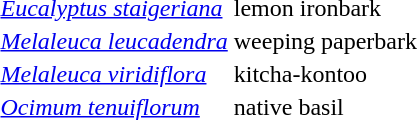<table>
<tr>
<td><em><a href='#'>Eucalyptus staigeriana</a></em></td>
<td>lemon ironbark</td>
</tr>
<tr>
<td><em><a href='#'>Melaleuca leucadendra</a></em></td>
<td>weeping paperbark</td>
</tr>
<tr>
<td><em><a href='#'>Melaleuca viridiflora</a></em></td>
<td>kitcha-kontoo</td>
</tr>
<tr>
<td><em><a href='#'>Ocimum tenuiflorum</a></em></td>
<td>native basil</td>
</tr>
</table>
